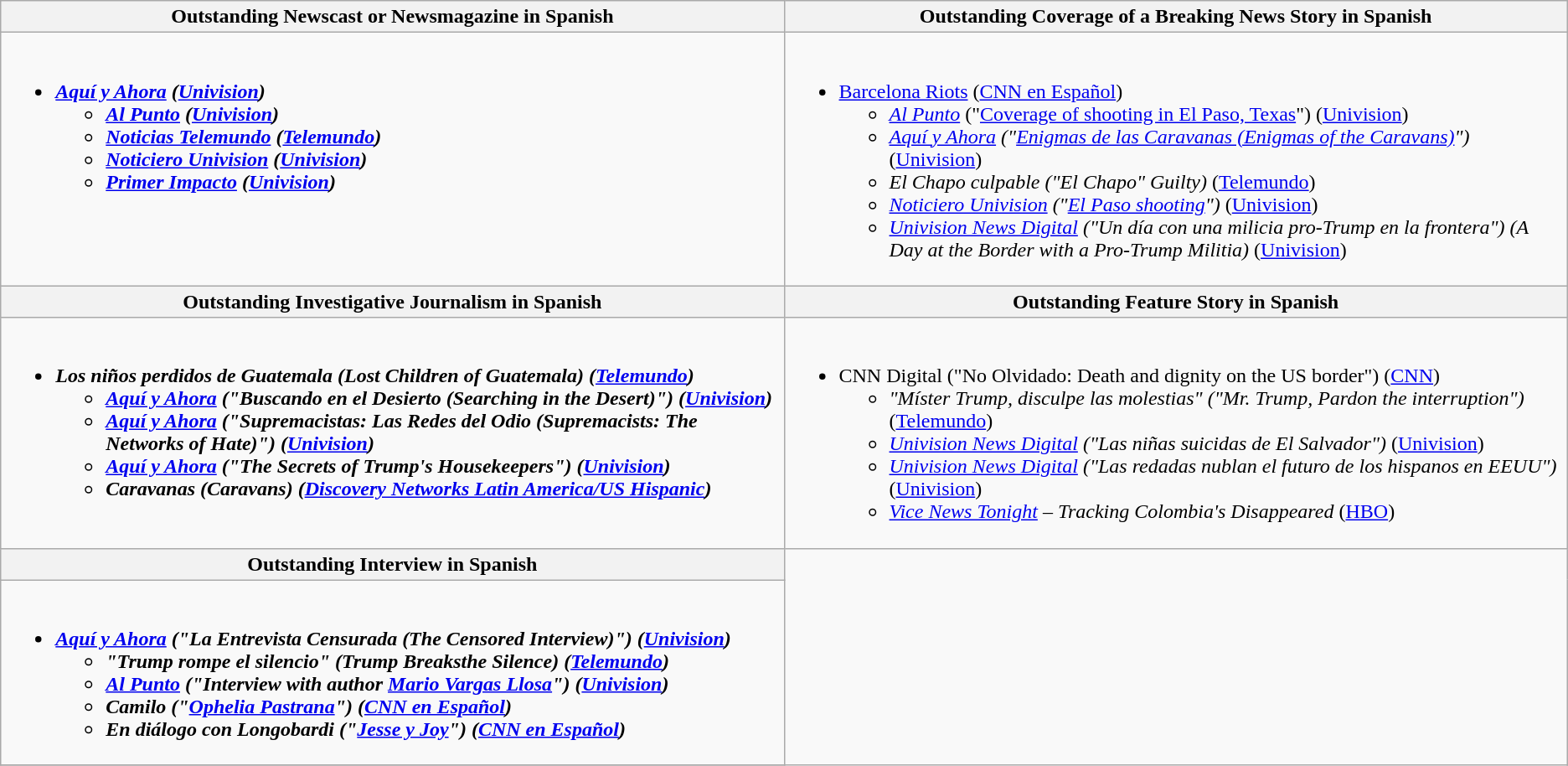<table class=wikitable>
<tr>
<th style="width:50%">Outstanding Newscast or Newsmagazine in Spanish</th>
<th style="width:50%">Outstanding Coverage of a Breaking News Story in Spanish</th>
</tr>
<tr>
<td valign="top"><br><ul><li><strong><em><a href='#'>Aquí y Ahora</a><em> (<a href='#'>Univision</a>)<strong><ul><li></em><a href='#'>Al Punto</a><em> (<a href='#'>Univision</a>)</li><li></em><a href='#'>Noticias Telemundo</a><em> (<a href='#'>Telemundo</a>)</li><li></em><a href='#'>Noticiero Univision</a><em> (<a href='#'>Univision</a>)</li><li></em><a href='#'>Primer Impacto</a><em> (<a href='#'>Univision</a>)</li></ul></li></ul></td>
<td valign="top"><br><ul><li></em></strong><a href='#'>Barcelona Riots</a></em> (<a href='#'>CNN en Español</a>)</strong><ul><li><em><a href='#'>Al Punto</a></em> ("<a href='#'>Coverage of shooting in El Paso, Texas</a>") (<a href='#'>Univision</a>)</li><li><em><a href='#'>Aquí y Ahora</a> ("<a href='#'>Enigmas de las Caravanas (Enigmas of the Caravans)</a>")</em> (<a href='#'>Univision</a>)</li><li><em>El Chapo culpable ("El Chapo" Guilty)</em> (<a href='#'>Telemundo</a>)</li><li><em><a href='#'>Noticiero Univision</a> ("<a href='#'>El Paso shooting</a>")</em> (<a href='#'>Univision</a>)</li><li><em><a href='#'>Univision News Digital</a> ("Un día con una milicia pro-Trump en la frontera") (A Day at the Border with a Pro-Trump Militia)</em> (<a href='#'>Univision</a>)</li></ul></li></ul></td>
</tr>
<tr>
<th style="width:50%">Outstanding Investigative Journalism in Spanish</th>
<th style="width:50%">Outstanding Feature Story in Spanish</th>
</tr>
<tr>
<td valign="top"><br><ul><li><strong><em>Los niños perdidos de Guatemala (Lost Children of Guatemala)<em> (<a href='#'>Telemundo</a>)<strong><ul><li></em><a href='#'>Aquí y Ahora</a> ("Buscando en el Desierto (Searching in the Desert)")<em> (<a href='#'>Univision</a>)</li><li></em><a href='#'>Aquí y Ahora</a> ("Supremacistas: Las Redes del Odio (Supremacists: The Networks of Hate)")<em> (<a href='#'>Univision</a>)</li><li></em><a href='#'>Aquí y Ahora</a> ("The Secrets of Trump's Housekeepers")<em> (<a href='#'>Univision</a>)</li><li></em>Caravanas (Caravans)<em> (<a href='#'>Discovery Networks Latin America/US Hispanic</a>)</li></ul></li></ul></td>
<td valign="top"><br><ul><li></em></strong>CNN Digital ("No Olvidado: Death and dignity on the US border")</em> (<a href='#'>CNN</a>)</strong><ul><li><em>"Míster Trump, disculpe las molestias" ("Mr. Trump, Pardon the interruption")</em> (<a href='#'>Telemundo</a>)</li><li><em><a href='#'>Univision News Digital</a> ("Las niñas suicidas de El Salvador")</em> (<a href='#'>Univision</a>)</li><li><em><a href='#'>Univision News Digital</a> ("Las redadas nublan el futuro de los hispanos en EEUU")</em> (<a href='#'>Univision</a>)</li><li><em><a href='#'>Vice News Tonight</a> – Tracking Colombia's Disappeared</em> (<a href='#'>HBO</a>)</li></ul></li></ul></td>
</tr>
<tr>
<th style="width:50%">Outstanding Interview in Spanish</th>
</tr>
<tr>
<td valign="top"><br><ul><li><strong><em><a href='#'>Aquí y Ahora</a> ("La Entrevista Censurada (The Censored Interview)")<em> (<a href='#'>Univision</a>)<strong><ul><li></em>"Trump rompe el silencio" (Trump Breaksthe Silence)<em> (<a href='#'>Telemundo</a>)</li><li></em><a href='#'>Al Punto</a> ("Interview with author <a href='#'>Mario Vargas Llosa</a>")<em> (<a href='#'>Univision</a>)</li><li></em>Camilo ("<a href='#'>Ophelia Pastrana</a>")<em> (<a href='#'>CNN en Español</a>)</li><li></em>En diálogo con Longobardi ("<a href='#'>Jesse y Joy</a>")<em> (<a href='#'>CNN en Español</a>)</li></ul></li></ul></td>
</tr>
<tr>
</tr>
</table>
